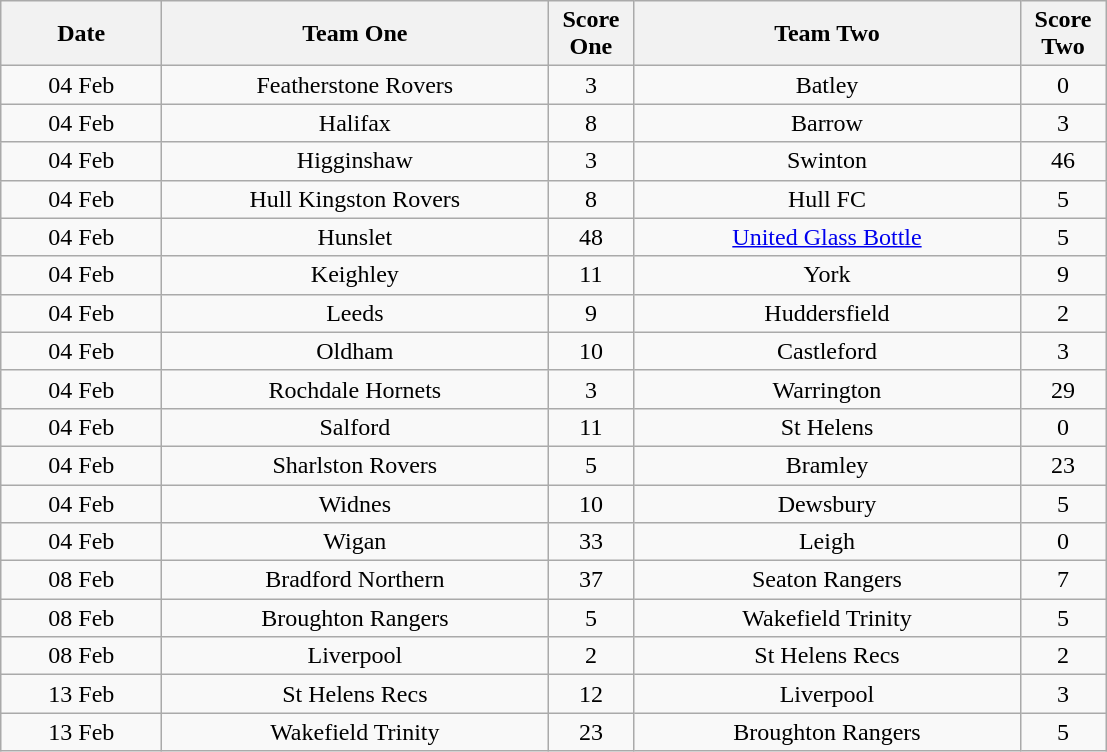<table class="wikitable" style="text-align: center">
<tr>
<th width=100>Date</th>
<th width=250>Team One</th>
<th width=50>Score One</th>
<th width=250>Team Two</th>
<th width=50>Score Two</th>
</tr>
<tr>
<td>04 Feb</td>
<td>Featherstone Rovers</td>
<td>3</td>
<td>Batley</td>
<td>0</td>
</tr>
<tr>
<td>04 Feb</td>
<td>Halifax</td>
<td>8</td>
<td>Barrow</td>
<td>3</td>
</tr>
<tr>
<td>04 Feb</td>
<td>Higginshaw</td>
<td>3</td>
<td>Swinton</td>
<td>46</td>
</tr>
<tr>
<td>04 Feb</td>
<td>Hull Kingston Rovers</td>
<td>8</td>
<td>Hull FC</td>
<td>5</td>
</tr>
<tr>
<td>04 Feb</td>
<td>Hunslet</td>
<td>48</td>
<td><a href='#'>United Glass Bottle</a></td>
<td>5</td>
</tr>
<tr>
<td>04 Feb</td>
<td>Keighley</td>
<td>11</td>
<td>York</td>
<td>9</td>
</tr>
<tr>
<td>04 Feb</td>
<td>Leeds</td>
<td>9</td>
<td>Huddersfield</td>
<td>2</td>
</tr>
<tr>
<td>04 Feb</td>
<td>Oldham</td>
<td>10</td>
<td>Castleford</td>
<td>3</td>
</tr>
<tr>
<td>04 Feb</td>
<td>Rochdale Hornets</td>
<td>3</td>
<td>Warrington</td>
<td>29</td>
</tr>
<tr>
<td>04 Feb</td>
<td>Salford</td>
<td>11</td>
<td>St Helens</td>
<td>0</td>
</tr>
<tr>
<td>04 Feb</td>
<td>Sharlston Rovers</td>
<td>5</td>
<td>Bramley</td>
<td>23</td>
</tr>
<tr>
<td>04 Feb</td>
<td>Widnes</td>
<td>10</td>
<td>Dewsbury</td>
<td>5</td>
</tr>
<tr>
<td>04 Feb</td>
<td>Wigan</td>
<td>33</td>
<td>Leigh</td>
<td>0</td>
</tr>
<tr>
<td>08 Feb</td>
<td>Bradford Northern</td>
<td>37</td>
<td>Seaton Rangers</td>
<td>7</td>
</tr>
<tr>
<td>08 Feb</td>
<td>Broughton Rangers</td>
<td>5</td>
<td>Wakefield Trinity</td>
<td>5</td>
</tr>
<tr>
<td>08 Feb</td>
<td>Liverpool</td>
<td>2</td>
<td>St Helens Recs</td>
<td>2</td>
</tr>
<tr>
<td>13 Feb</td>
<td>St Helens Recs</td>
<td>12</td>
<td>Liverpool</td>
<td>3</td>
</tr>
<tr>
<td>13 Feb</td>
<td>Wakefield Trinity</td>
<td>23</td>
<td>Broughton Rangers</td>
<td>5</td>
</tr>
</table>
